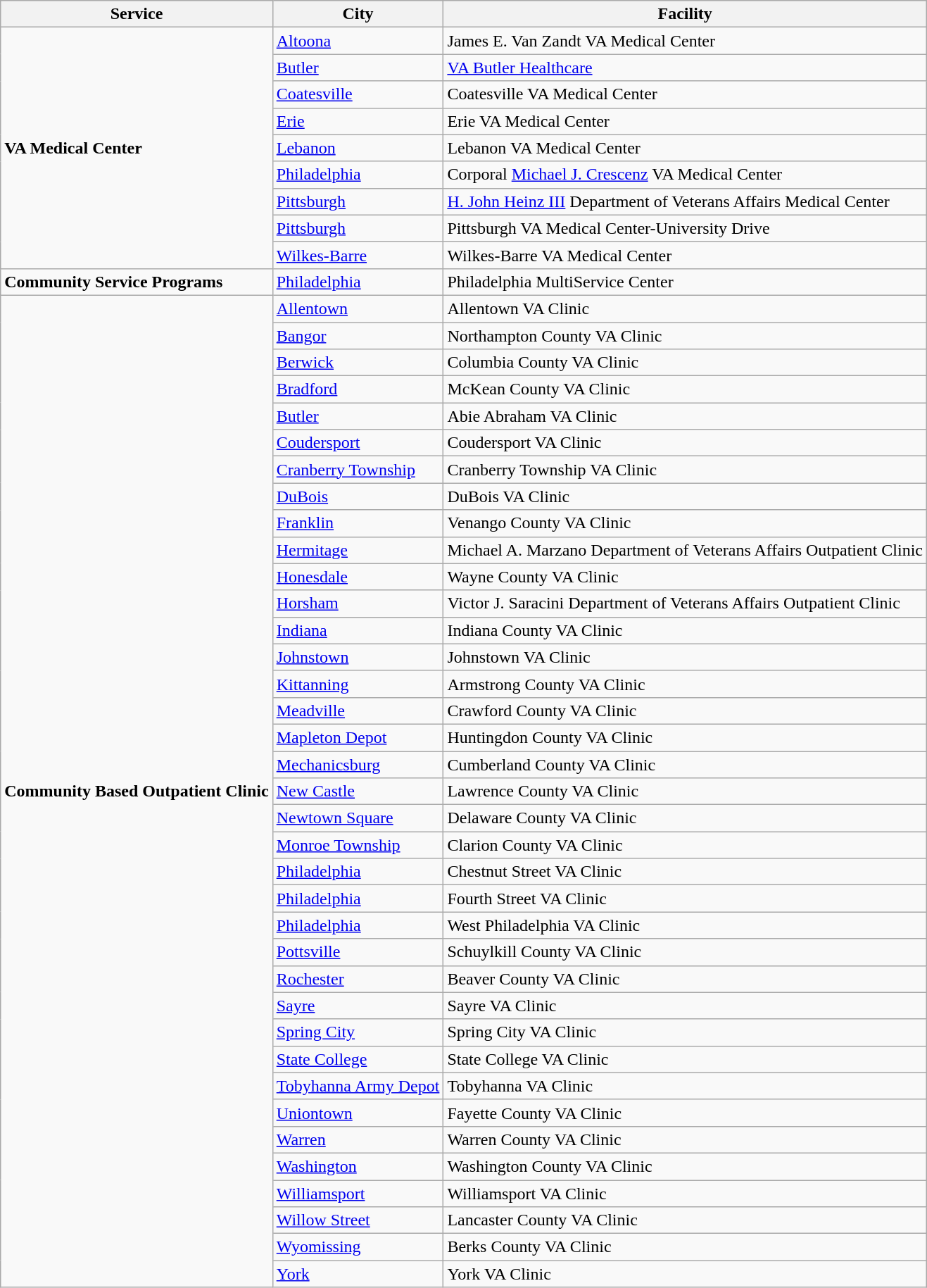<table class="wikitable">
<tr>
<th>Service</th>
<th>City</th>
<th>Facility</th>
</tr>
<tr>
<td rowspan=9><strong>VA Medical Center</strong></td>
<td><a href='#'>Altoona</a></td>
<td>James E. Van Zandt VA Medical Center</td>
</tr>
<tr>
<td><a href='#'>Butler</a></td>
<td><a href='#'>VA Butler Healthcare</a></td>
</tr>
<tr>
<td><a href='#'>Coatesville</a></td>
<td>Coatesville VA Medical Center</td>
</tr>
<tr>
<td><a href='#'>Erie</a></td>
<td>Erie VA Medical Center</td>
</tr>
<tr>
<td><a href='#'>Lebanon</a></td>
<td>Lebanon VA Medical Center</td>
</tr>
<tr>
<td><a href='#'>Philadelphia</a></td>
<td>Corporal <a href='#'>Michael J. Crescenz</a> VA Medical Center</td>
</tr>
<tr>
<td><a href='#'>Pittsburgh</a></td>
<td><a href='#'>H. John Heinz III</a> Department of Veterans Affairs Medical Center</td>
</tr>
<tr>
<td><a href='#'>Pittsburgh</a></td>
<td>Pittsburgh VA Medical Center-University Drive</td>
</tr>
<tr>
<td><a href='#'>Wilkes-Barre</a></td>
<td>Wilkes-Barre VA Medical Center</td>
</tr>
<tr>
<td rowspan=1><strong>Community Service Programs</strong></td>
<td><a href='#'>Philadelphia</a></td>
<td>Philadelphia MultiService Center</td>
</tr>
<tr>
<td rowspan=37><strong>Community Based Outpatient Clinic</strong></td>
<td><a href='#'>Allentown</a></td>
<td>Allentown VA Clinic</td>
</tr>
<tr>
<td><a href='#'>Bangor</a></td>
<td>Northampton County VA Clinic</td>
</tr>
<tr>
<td><a href='#'>Berwick</a></td>
<td>Columbia County VA Clinic</td>
</tr>
<tr>
<td><a href='#'>Bradford</a></td>
<td>McKean County VA Clinic</td>
</tr>
<tr>
<td><a href='#'>Butler</a></td>
<td>Abie Abraham VA Clinic</td>
</tr>
<tr>
<td><a href='#'>Coudersport</a></td>
<td>Coudersport VA Clinic</td>
</tr>
<tr>
<td><a href='#'>Cranberry Township</a></td>
<td>Cranberry Township VA Clinic</td>
</tr>
<tr>
<td><a href='#'>DuBois</a></td>
<td>DuBois VA Clinic</td>
</tr>
<tr>
<td><a href='#'>Franklin</a></td>
<td>Venango County VA Clinic</td>
</tr>
<tr>
<td><a href='#'>Hermitage</a></td>
<td>Michael A. Marzano Department of Veterans Affairs Outpatient Clinic</td>
</tr>
<tr>
<td><a href='#'>Honesdale</a></td>
<td>Wayne County VA Clinic</td>
</tr>
<tr>
<td><a href='#'>Horsham</a></td>
<td>Victor J. Saracini Department of Veterans Affairs Outpatient Clinic</td>
</tr>
<tr>
<td><a href='#'>Indiana</a></td>
<td>Indiana County VA Clinic</td>
</tr>
<tr>
<td><a href='#'>Johnstown</a></td>
<td>Johnstown VA Clinic</td>
</tr>
<tr>
<td><a href='#'>Kittanning</a></td>
<td>Armstrong County VA Clinic</td>
</tr>
<tr>
<td><a href='#'>Meadville</a></td>
<td>Crawford County VA Clinic</td>
</tr>
<tr>
<td><a href='#'>Mapleton Depot</a></td>
<td>Huntingdon County VA Clinic</td>
</tr>
<tr>
<td><a href='#'>Mechanicsburg</a></td>
<td>Cumberland County VA Clinic</td>
</tr>
<tr>
<td><a href='#'>New Castle</a></td>
<td>Lawrence County VA Clinic</td>
</tr>
<tr>
<td><a href='#'>Newtown Square</a></td>
<td>Delaware County VA Clinic</td>
</tr>
<tr>
<td><a href='#'>Monroe Township</a></td>
<td>Clarion County VA Clinic</td>
</tr>
<tr>
<td><a href='#'>Philadelphia</a></td>
<td>Chestnut Street VA Clinic</td>
</tr>
<tr>
<td><a href='#'>Philadelphia</a></td>
<td>Fourth Street VA Clinic</td>
</tr>
<tr>
<td><a href='#'>Philadelphia</a></td>
<td>West Philadelphia VA Clinic</td>
</tr>
<tr>
<td><a href='#'>Pottsville</a></td>
<td>Schuylkill County VA Clinic</td>
</tr>
<tr>
<td><a href='#'>Rochester</a></td>
<td>Beaver County VA Clinic</td>
</tr>
<tr>
<td><a href='#'>Sayre</a></td>
<td>Sayre VA Clinic</td>
</tr>
<tr>
<td><a href='#'>Spring City</a></td>
<td>Spring City VA Clinic</td>
</tr>
<tr>
<td><a href='#'>State College</a></td>
<td>State College VA Clinic</td>
</tr>
<tr>
<td><a href='#'>Tobyhanna Army Depot</a></td>
<td>Tobyhanna VA Clinic</td>
</tr>
<tr>
<td><a href='#'>Uniontown</a></td>
<td>Fayette County VA Clinic</td>
</tr>
<tr>
<td><a href='#'>Warren</a></td>
<td>Warren County VA Clinic</td>
</tr>
<tr>
<td><a href='#'>Washington</a></td>
<td>Washington County VA Clinic</td>
</tr>
<tr>
<td><a href='#'>Williamsport</a></td>
<td>Williamsport VA Clinic</td>
</tr>
<tr>
<td><a href='#'>Willow Street</a></td>
<td>Lancaster County VA Clinic</td>
</tr>
<tr>
<td><a href='#'>Wyomissing</a></td>
<td>Berks County VA Clinic</td>
</tr>
<tr>
<td><a href='#'>York</a></td>
<td>York VA Clinic</td>
</tr>
</table>
